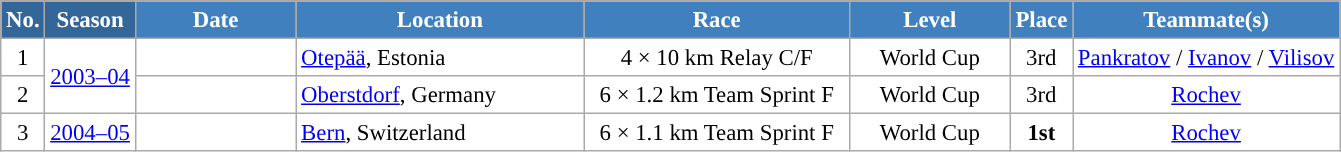<table class="wikitable sortable" style="font-size:95%; text-align:center; border:grey solid 1px; border-collapse:collapse; background:#ffffff;">
<tr style="background:#efefef;">
<th style="background-color:#369; color:white;">No.</th>
<th style="background-color:#369; color:white;">Season</th>
<th style="background-color:#4180be; color:white; width:100px;">Date</th>
<th style="background-color:#4180be; color:white; width:185px;">Location</th>
<th style="background-color:#4180be; color:white; width:170px;">Race</th>
<th style="background-color:#4180be; color:white; width:100px;">Level</th>
<th style="background-color:#4180be; color:white;">Place</th>
<th style="background-color:#4180be; color:white;">Teammate(s)</th>
</tr>
<tr>
<td>1</td>
<td rowspan="2"><a href='#'>2003–04</a></td>
<td style="text-align: right;"></td>
<td style="text-align: left;"> <a href='#'>Otepää</a>, Estonia</td>
<td>4 × 10 km Relay C/F</td>
<td>World Cup</td>
<td>3rd</td>
<td><a href='#'>Pankratov</a> / <a href='#'>Ivanov</a> / <a href='#'>Vilisov</a></td>
</tr>
<tr>
<td>2</td>
<td style="text-align: right;"></td>
<td style="text-align: left;"> <a href='#'>Oberstdorf</a>, Germany</td>
<td>6 × 1.2 km Team Sprint F</td>
<td>World Cup</td>
<td>3rd</td>
<td><a href='#'>Rochev</a></td>
</tr>
<tr>
<td>3</td>
<td><a href='#'>2004–05</a></td>
<td style="text-align: right;"></td>
<td style="text-align: left;"> <a href='#'>Bern</a>, Switzerland</td>
<td>6 × 1.1 km Team Sprint F</td>
<td>World Cup</td>
<td><strong>1st</strong></td>
<td><a href='#'>Rochev</a></td>
</tr>
</table>
